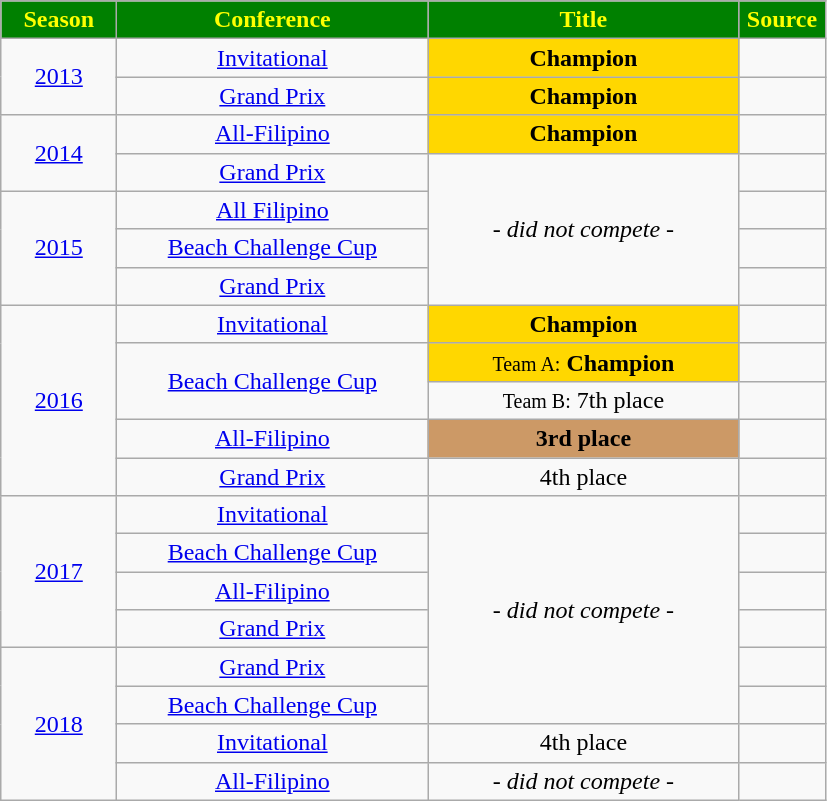<table class="wikitable">
<tr>
<th width=70px style="background: green; color: yellow; text-align: center"><strong>Season</strong></th>
<th width=200px style="background: green; color: yellow">Conference</th>
<th width=200px style="background: green; color: yellow">Title</th>
<th width=50px style="background: green; color: yellow">Source</th>
</tr>
<tr align=center>
<td rowspan=2><a href='#'>2013</a><br><small></small></td>
<td><a href='#'>Invitational</a></td>
<td style="background:gold;"><strong>Champion</strong></td>
<td></td>
</tr>
<tr align=center>
<td><a href='#'>Grand Prix</a></td>
<td style="background:gold;"><strong>Champion</strong></td>
<td></td>
</tr>
<tr align=center>
<td rowspan=2><a href='#'>2014</a><br><small></small></td>
<td><a href='#'>All-Filipino</a></td>
<td style="background:gold;"><strong>Champion</strong></td>
<td></td>
</tr>
<tr align=center>
<td><a href='#'>Grand Prix</a></td>
<td rowspan=4><em>- did not compete -</em></td>
<td></td>
</tr>
<tr align=center>
<td rowspan=3><a href='#'>2015</a></td>
<td><a href='#'>All Filipino</a></td>
<td></td>
</tr>
<tr align=center>
<td><a href='#'>Beach Challenge Cup</a></td>
<td></td>
</tr>
<tr align=center>
<td><a href='#'>Grand Prix</a></td>
<td></td>
</tr>
<tr align=center>
<td rowspan=5><a href='#'>2016</a><br><small></small></td>
<td><a href='#'>Invitational</a></td>
<td style="background:gold;"><strong>Champion</strong></td>
<td></td>
</tr>
<tr align=center>
<td rowspan=2><a href='#'>Beach Challenge Cup</a></td>
<td style="background:gold;"><small>Team A:</small> <strong>Champion</strong></td>
<td></td>
</tr>
<tr align=center>
<td><small>Team B:</small> 7th place</td>
<td></td>
</tr>
<tr align=center>
<td><a href='#'>All-Filipino</a></td>
<td style="background:#cc9966;"><strong>3rd place</strong></td>
<td></td>
</tr>
<tr align=center>
<td><a href='#'>Grand Prix</a></td>
<td>4th place</td>
<td></td>
</tr>
<tr align=center>
<td rowspan=4><a href='#'>2017</a></td>
<td><a href='#'>Invitational</a></td>
<td rowspan=6><em>- did not compete -</em></td>
<td></td>
</tr>
<tr align=center>
<td><a href='#'>Beach Challenge Cup</a></td>
<td></td>
</tr>
<tr align=center>
<td><a href='#'>All-Filipino</a></td>
<td></td>
</tr>
<tr align=center>
<td><a href='#'>Grand Prix</a></td>
<td></td>
</tr>
<tr align=center>
<td rowspan=4><a href='#'>2018</a><br><small></small></td>
<td><a href='#'>Grand Prix</a></td>
<td></td>
</tr>
<tr align=center>
<td><a href='#'>Beach Challenge Cup</a></td>
<td></td>
</tr>
<tr align=center>
<td><a href='#'>Invitational</a></td>
<td>4th place</td>
<td></td>
</tr>
<tr align=center>
<td><a href='#'>All-Filipino</a></td>
<td><em>- did not compete -</em></td>
<td></td>
</tr>
</table>
